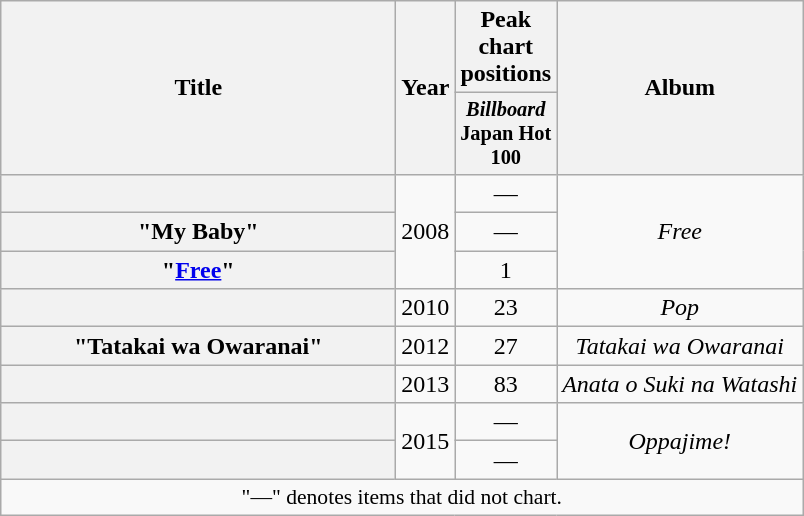<table class="wikitable plainrowheaders" style="text-align:center;">
<tr>
<th scope="col" rowspan="2" style="width:16em;">Title</th>
<th scope="col" rowspan="2">Year</th>
<th scope="col" colspan="1">Peak chart positions</th>
<th scope="col" rowspan="2">Album</th>
</tr>
<tr>
<th style="width:3em;font-size:85%"><em>Billboard</em> Japan Hot 100<br></th>
</tr>
<tr>
<th scope="row"></th>
<td rowspan="3">2008</td>
<td>—</td>
<td rowspan="3"><em>Free</em></td>
</tr>
<tr>
<th scope="row">"My Baby"</th>
<td>—</td>
</tr>
<tr>
<th scope="row">"<a href='#'>Free</a>"</th>
<td>1</td>
</tr>
<tr>
<th scope="row"></th>
<td>2010</td>
<td>23</td>
<td><em>Pop</em></td>
</tr>
<tr>
<th scope="row">"Tatakai wa Owaranai"</th>
<td>2012</td>
<td>27</td>
<td><em>Tatakai wa Owaranai</em></td>
</tr>
<tr>
<th scope="row"></th>
<td>2013</td>
<td>83</td>
<td><em>Anata o Suki na Watashi</em></td>
</tr>
<tr>
<th scope="row"></th>
<td rowspan="2">2015</td>
<td>—</td>
<td rowspan="2"><em>Oppajime!</em></td>
</tr>
<tr>
<th scope="row"></th>
<td>—</td>
</tr>
<tr>
<td colspan="12" align="center" style="font-size:90%;">"—" denotes items that did not chart.</td>
</tr>
</table>
